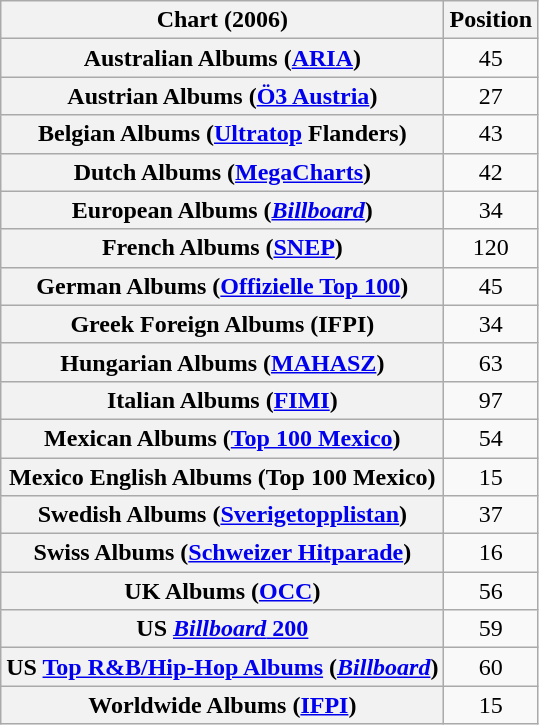<table class="wikitable sortable plainrowheaders" style="text-align:center">
<tr>
<th scope="col">Chart (2006)</th>
<th scope="col">Position</th>
</tr>
<tr>
<th scope="row">Australian Albums (<a href='#'>ARIA</a>)</th>
<td>45</td>
</tr>
<tr>
<th scope="row">Austrian Albums (<a href='#'>Ö3 Austria</a>)</th>
<td>27</td>
</tr>
<tr>
<th scope="row">Belgian Albums (<a href='#'>Ultratop</a> Flanders)</th>
<td>43</td>
</tr>
<tr>
<th scope="row">Dutch Albums (<a href='#'>MegaCharts</a>)</th>
<td>42</td>
</tr>
<tr>
<th scope="row">European Albums (<em><a href='#'>Billboard</a></em>)</th>
<td>34</td>
</tr>
<tr>
<th scope="row">French Albums (<a href='#'>SNEP</a>)</th>
<td>120</td>
</tr>
<tr>
<th scope="row">German Albums (<a href='#'>Offizielle Top 100</a>)</th>
<td>45</td>
</tr>
<tr>
<th scope="row">Greek Foreign Albums (IFPI)</th>
<td>34</td>
</tr>
<tr>
<th scope="row">Hungarian Albums (<a href='#'>MAHASZ</a>)</th>
<td>63</td>
</tr>
<tr>
<th scope="row">Italian Albums (<a href='#'>FIMI</a>)</th>
<td>97</td>
</tr>
<tr>
<th scope="row">Mexican Albums (<a href='#'>Top 100 Mexico</a>)</th>
<td>54</td>
</tr>
<tr>
<th scope="row">Mexico English Albums (Top 100 Mexico)</th>
<td>15</td>
</tr>
<tr>
<th scope="row">Swedish Albums (<a href='#'>Sverigetopplistan</a>)</th>
<td>37</td>
</tr>
<tr>
<th scope="row">Swiss Albums (<a href='#'>Schweizer Hitparade</a>)</th>
<td>16</td>
</tr>
<tr>
<th scope="row">UK Albums (<a href='#'>OCC</a>)</th>
<td>56</td>
</tr>
<tr>
<th scope="row">US <a href='#'><em>Billboard</em> 200</a></th>
<td>59</td>
</tr>
<tr>
<th scope="row">US <a href='#'>Top R&B/Hip-Hop Albums</a> (<em><a href='#'>Billboard</a></em>)</th>
<td>60</td>
</tr>
<tr>
<th scope="row">Worldwide Albums (<a href='#'>IFPI</a>)</th>
<td>15</td>
</tr>
</table>
